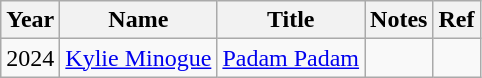<table class="wikitable">
<tr>
<th>Year</th>
<th>Name</th>
<th>Title</th>
<th>Notes</th>
<th>Ref</th>
</tr>
<tr>
<td>2024</td>
<td><a href='#'>Kylie Minogue</a></td>
<td><a href='#'>Padam Padam</a></td>
<td></td>
<td></td>
</tr>
</table>
